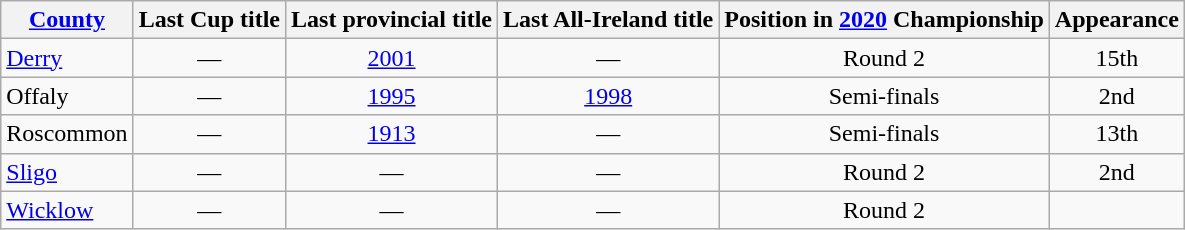<table class="wikitable sortable" style="text-align:center">
<tr>
<th><a href='#'>County</a></th>
<th>Last Cup title</th>
<th>Last provincial title</th>
<th>Last All-Ireland title</th>
<th>Position in <a href='#'>2020</a> Championship</th>
<th>Appearance</th>
</tr>
<tr>
<td align="left"> <a href='#'>Derry</a></td>
<td>—</td>
<td><a href='#'>2001</a></td>
<td>—</td>
<td data-sort-value="2">Round 2</td>
<td>15th</td>
</tr>
<tr>
<td align="left">Offaly</td>
<td>—</td>
<td><a href='#'>1995</a></td>
<td><a href='#'>1998</a></td>
<td data-sort-value="1">Semi-finals</td>
<td>2nd</td>
</tr>
<tr>
<td align="left">Roscommon</td>
<td>—</td>
<td><a href='#'>1913</a></td>
<td>—</td>
<td data-sort-value="5">Semi-finals</td>
<td>13th</td>
</tr>
<tr>
<td align="left"> <a href='#'>Sligo</a></td>
<td>—</td>
<td>—</td>
<td>—</td>
<td data-sort-value="3">Round 2</td>
<td>2nd</td>
</tr>
<tr>
<td align="left"> <a href='#'>Wicklow</a></td>
<td>—</td>
<td>—</td>
<td>—</td>
<td data-sort-value="3">Round 2</td>
<td></td>
</tr>
</table>
